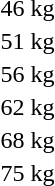<table>
<tr>
<td>46 kg<br></td>
<td></td>
<td></td>
<td></td>
</tr>
<tr>
<td>51 kg<br></td>
<td></td>
<td></td>
<td></td>
</tr>
<tr>
<td>56 kg<br></td>
<td></td>
<td></td>
<td></td>
</tr>
<tr>
<td>62 kg<br></td>
<td></td>
<td></td>
<td></td>
</tr>
<tr>
<td>68 kg<br></td>
<td></td>
<td></td>
<td></td>
</tr>
<tr>
<td>75 kg<br></td>
<td></td>
<td></td>
<td></td>
</tr>
</table>
